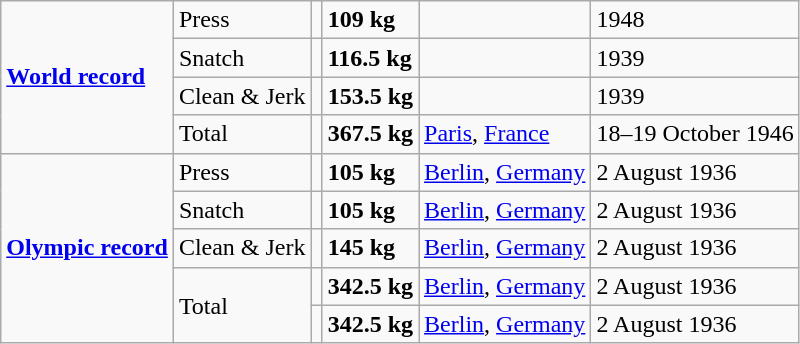<table class="wikitable">
<tr>
<td rowspan=4><strong><a href='#'>World record</a></strong></td>
<td>Press</td>
<td></td>
<td><strong>109 kg</strong></td>
<td></td>
<td>1948</td>
</tr>
<tr>
<td>Snatch</td>
<td></td>
<td><strong>116.5 kg</strong></td>
<td></td>
<td>1939</td>
</tr>
<tr>
<td>Clean & Jerk</td>
<td></td>
<td><strong>153.5 kg</strong></td>
<td></td>
<td>1939</td>
</tr>
<tr>
<td>Total</td>
<td></td>
<td><strong>367.5 kg</strong></td>
<td><a href='#'>Paris</a>, <a href='#'>France</a></td>
<td>18–19 October 1946</td>
</tr>
<tr>
<td rowspan=5><strong><a href='#'>Olympic record</a></strong></td>
<td>Press</td>
<td></td>
<td><strong>105 kg</strong></td>
<td><a href='#'>Berlin</a>, <a href='#'>Germany</a></td>
<td>2 August 1936</td>
</tr>
<tr>
<td>Snatch</td>
<td></td>
<td><strong>105 kg</strong></td>
<td><a href='#'>Berlin</a>, <a href='#'>Germany</a></td>
<td>2 August 1936</td>
</tr>
<tr>
<td>Clean & Jerk</td>
<td></td>
<td><strong>145 kg</strong></td>
<td><a href='#'>Berlin</a>, <a href='#'>Germany</a></td>
<td>2 August 1936</td>
</tr>
<tr>
<td rowspan=2>Total</td>
<td></td>
<td><strong>342.5 kg</strong></td>
<td><a href='#'>Berlin</a>, <a href='#'>Germany</a></td>
<td>2 August 1936</td>
</tr>
<tr>
<td></td>
<td><strong>342.5 kg</strong></td>
<td><a href='#'>Berlin</a>, <a href='#'>Germany</a></td>
<td>2 August 1936</td>
</tr>
</table>
